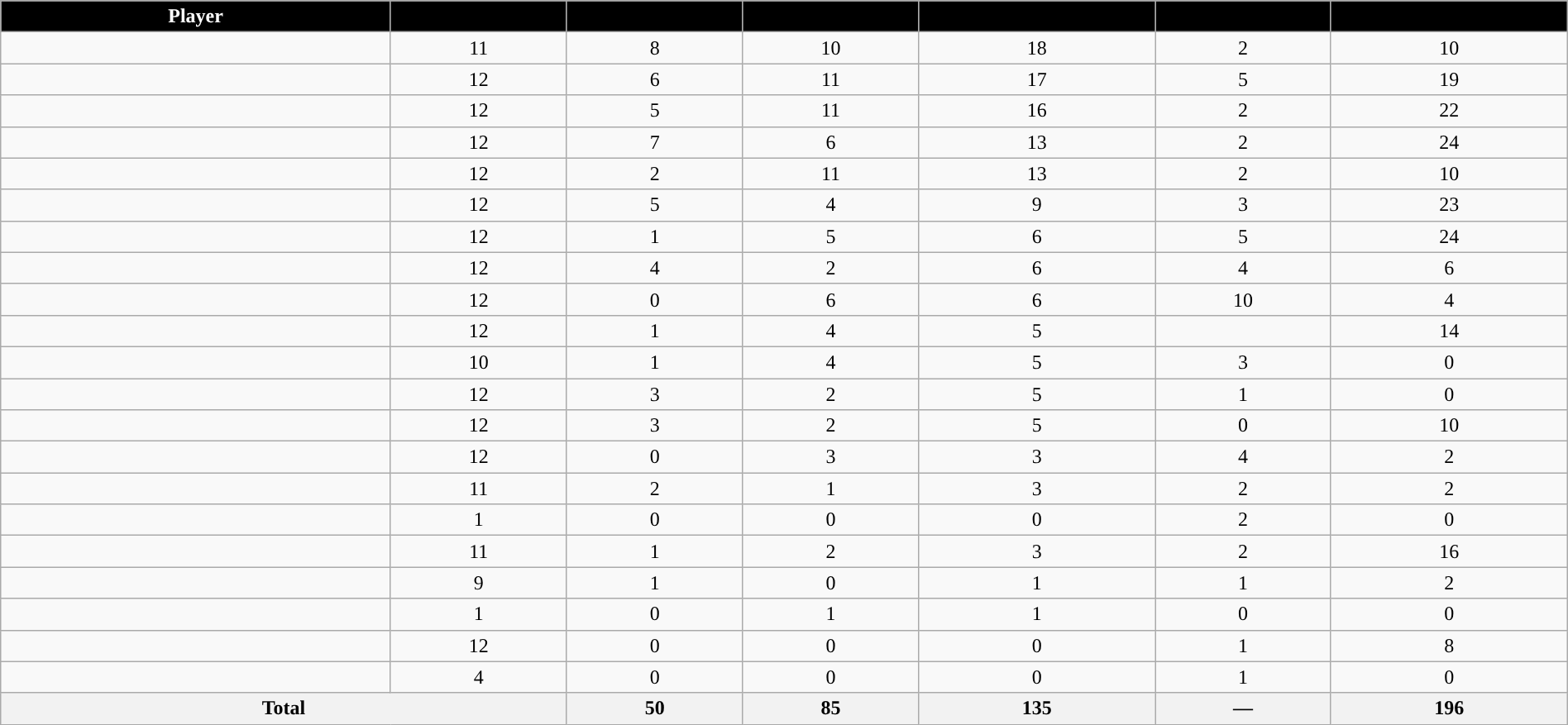<table class="wikitable sortable" style="width:100%; text-align:center;">
<tr>
<th style="color:white; background:#000000; ">Player</th>
<th style="color:white; background:#000000; "></th>
<th style="color:white; background:#000000; "></th>
<th style="color:white; background:#000000; "></th>
<th style="color:white; background:#000000; "></th>
<th style="color:white; background:#000000; "></th>
<th style="color:white; background:#000000; "></th>
</tr>
<tr>
<td></td>
<td>11</td>
<td>8</td>
<td>10</td>
<td>18</td>
<td>2</td>
<td>10</td>
</tr>
<tr>
<td></td>
<td>12</td>
<td>6</td>
<td>11</td>
<td>17</td>
<td>5</td>
<td>19</td>
</tr>
<tr>
<td></td>
<td>12</td>
<td>5</td>
<td>11</td>
<td>16</td>
<td>2</td>
<td>22</td>
</tr>
<tr>
<td></td>
<td>12</td>
<td>7</td>
<td>6</td>
<td>13</td>
<td>2</td>
<td>24</td>
</tr>
<tr>
<td></td>
<td>12</td>
<td>2</td>
<td>11</td>
<td>13</td>
<td>2</td>
<td>10</td>
</tr>
<tr>
<td></td>
<td>12</td>
<td>5</td>
<td>4</td>
<td>9</td>
<td>3</td>
<td>23</td>
</tr>
<tr>
<td></td>
<td>12</td>
<td>1</td>
<td>5</td>
<td>6</td>
<td>5</td>
<td>24</td>
</tr>
<tr>
<td></td>
<td>12</td>
<td>4</td>
<td>2</td>
<td>6</td>
<td>4</td>
<td>6</td>
</tr>
<tr>
<td></td>
<td>12</td>
<td>0</td>
<td>6</td>
<td>6</td>
<td>10</td>
<td>4</td>
</tr>
<tr>
<td></td>
<td>12</td>
<td>1</td>
<td>4</td>
<td>5</td>
<td></td>
<td>14</td>
</tr>
<tr>
<td></td>
<td>10</td>
<td>1</td>
<td>4</td>
<td>5</td>
<td>3</td>
<td>0</td>
</tr>
<tr>
<td></td>
<td>12</td>
<td>3</td>
<td>2</td>
<td>5</td>
<td>1</td>
<td>0</td>
</tr>
<tr>
<td></td>
<td>12</td>
<td>3</td>
<td>2</td>
<td>5</td>
<td>0</td>
<td>10</td>
</tr>
<tr>
<td></td>
<td>12</td>
<td>0</td>
<td>3</td>
<td>3</td>
<td>4</td>
<td>2</td>
</tr>
<tr>
<td></td>
<td>11</td>
<td>2</td>
<td>1</td>
<td>3</td>
<td>2</td>
<td>2</td>
</tr>
<tr>
<td></td>
<td>1</td>
<td>0</td>
<td>0</td>
<td>0</td>
<td>2</td>
<td>0</td>
</tr>
<tr>
<td></td>
<td>11</td>
<td>1</td>
<td>2</td>
<td>3</td>
<td>2</td>
<td>16</td>
</tr>
<tr>
<td></td>
<td>9</td>
<td>1</td>
<td>0</td>
<td>1</td>
<td>1</td>
<td>2</td>
</tr>
<tr>
<td></td>
<td>1</td>
<td>0</td>
<td>1</td>
<td>1</td>
<td>0</td>
<td>0</td>
</tr>
<tr>
<td></td>
<td>12</td>
<td>0</td>
<td>0</td>
<td>0</td>
<td>1</td>
<td>8</td>
</tr>
<tr>
<td></td>
<td>4</td>
<td>0</td>
<td>0</td>
<td>0</td>
<td>1</td>
<td>0</td>
</tr>
<tr class="sortbotom">
<th colspan=2>Total</th>
<th>50</th>
<th>85</th>
<th>135</th>
<th>—</th>
<th>196</th>
</tr>
</table>
